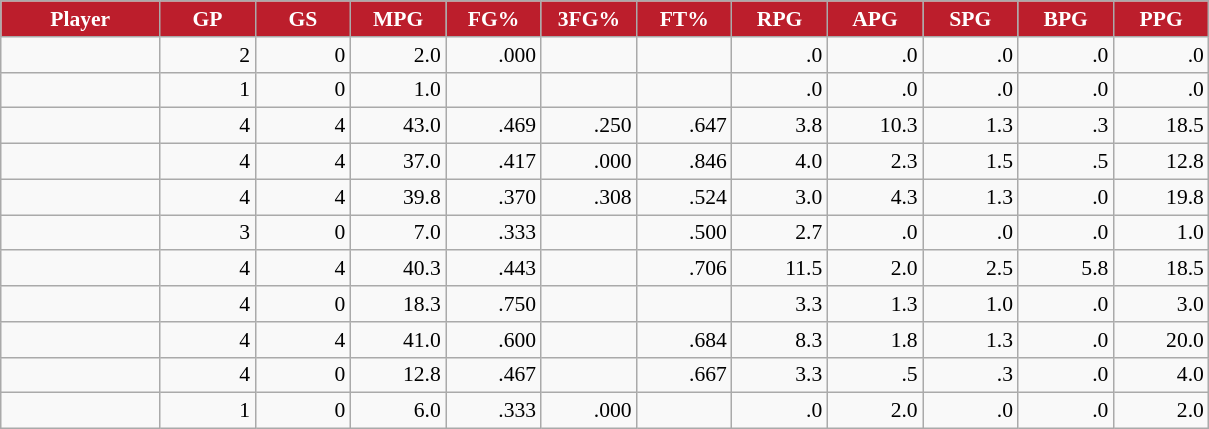<table class="wikitable sortable" style="text-align:right; font-size: 90%">
<tr>
<th style="background:#BC1E2C; color:#FFFFFF" width="10%">Player</th>
<th style="background:#BC1E2C; color:#FFFFFF" width="6%">GP</th>
<th style="background:#BC1E2C; color:#FFFFFF" width="6%">GS</th>
<th style="background:#BC1E2C; color:#FFFFFF" width="6%">MPG</th>
<th style="background:#BC1E2C; color:#FFFFFF" width="6%">FG%</th>
<th style="background:#BC1E2C; color:#FFFFFF" width="6%">3FG%</th>
<th style="background:#BC1E2C; color:#FFFFFF" width="6%">FT%</th>
<th style="background:#BC1E2C; color:#FFFFFF" width="6%">RPG</th>
<th style="background:#BC1E2C; color:#FFFFFF" width="6%">APG</th>
<th style="background:#BC1E2C; color:#FFFFFF" width="6%">SPG</th>
<th style="background:#BC1E2C; color:#FFFFFF" width="6%">BPG</th>
<th style="background:#BC1E2C; color:#FFFFFF" width="6%">PPG</th>
</tr>
<tr>
<td style="text-align:left;"></td>
<td>2</td>
<td>0</td>
<td>2.0</td>
<td>.000</td>
<td></td>
<td></td>
<td>.0</td>
<td>.0</td>
<td>.0</td>
<td>.0</td>
<td>.0</td>
</tr>
<tr>
<td style="text-align:left;"></td>
<td>1</td>
<td>0</td>
<td>1.0</td>
<td></td>
<td></td>
<td></td>
<td>.0</td>
<td>.0</td>
<td>.0</td>
<td>.0</td>
<td>.0</td>
</tr>
<tr>
<td style="text-align:left;"></td>
<td>4</td>
<td>4</td>
<td>43.0</td>
<td>.469</td>
<td>.250</td>
<td>.647</td>
<td>3.8</td>
<td>10.3</td>
<td>1.3</td>
<td>.3</td>
<td>18.5</td>
</tr>
<tr>
<td style="text-align:left;"></td>
<td>4</td>
<td>4</td>
<td>37.0</td>
<td>.417</td>
<td>.000</td>
<td>.846</td>
<td>4.0</td>
<td>2.3</td>
<td>1.5</td>
<td>.5</td>
<td>12.8</td>
</tr>
<tr>
<td style="text-align:left;"></td>
<td>4</td>
<td>4</td>
<td>39.8</td>
<td>.370</td>
<td>.308</td>
<td>.524</td>
<td>3.0</td>
<td>4.3</td>
<td>1.3</td>
<td>.0</td>
<td>19.8</td>
</tr>
<tr>
<td style="text-align:left;"></td>
<td>3</td>
<td>0</td>
<td>7.0</td>
<td>.333</td>
<td></td>
<td>.500</td>
<td>2.7</td>
<td>.0</td>
<td>.0</td>
<td>.0</td>
<td>1.0</td>
</tr>
<tr>
<td style="text-align:left;"></td>
<td>4</td>
<td>4</td>
<td>40.3</td>
<td>.443</td>
<td></td>
<td>.706</td>
<td>11.5</td>
<td>2.0</td>
<td>2.5</td>
<td>5.8</td>
<td>18.5</td>
</tr>
<tr>
<td style="text-align:left;"></td>
<td>4</td>
<td>0</td>
<td>18.3</td>
<td>.750</td>
<td></td>
<td></td>
<td>3.3</td>
<td>1.3</td>
<td>1.0</td>
<td>.0</td>
<td>3.0</td>
</tr>
<tr>
<td style="text-align:left;"></td>
<td>4</td>
<td>4</td>
<td>41.0</td>
<td>.600</td>
<td></td>
<td>.684</td>
<td>8.3</td>
<td>1.8</td>
<td>1.3</td>
<td>.0</td>
<td>20.0</td>
</tr>
<tr>
<td style="text-align:left;"></td>
<td>4</td>
<td>0</td>
<td>12.8</td>
<td>.467</td>
<td></td>
<td>.667</td>
<td>3.3</td>
<td>.5</td>
<td>.3</td>
<td>.0</td>
<td>4.0</td>
</tr>
<tr>
<td style="text-align:left;"></td>
<td>1</td>
<td>0</td>
<td>6.0</td>
<td>.333</td>
<td>.000</td>
<td></td>
<td>.0</td>
<td>2.0</td>
<td>.0</td>
<td>.0</td>
<td>2.0</td>
</tr>
</table>
